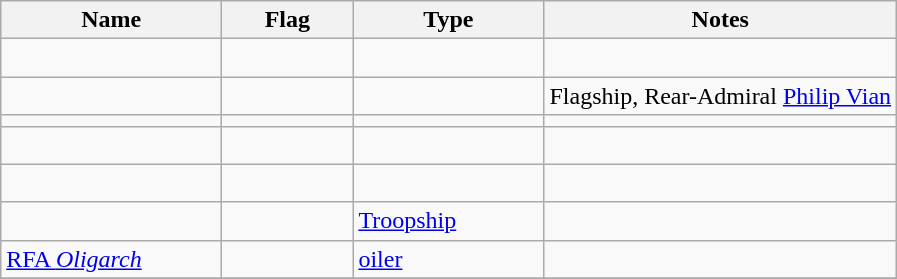<table class="wikitable sortable">
<tr>
<th scope="col" width="140px">Name</th>
<th scope="col" width="80px">Flag</th>
<th scope="col" width="120px">Type</th>
<th>Notes</th>
</tr>
<tr>
<td></td>
<td></td>
<td></td>
<td> </td>
</tr>
<tr>
<td></td>
<td></td>
<td></td>
<td>Flagship, Rear-Admiral <a href='#'>Philip Vian</a></td>
</tr>
<tr>
<td></td>
<td></td>
<td></td>
<td></td>
</tr>
<tr>
<td></td>
<td></td>
<td></td>
<td> </td>
</tr>
<tr>
<td></td>
<td></td>
<td></td>
<td> </td>
</tr>
<tr>
<td></td>
<td></td>
<td><a href='#'>Troopship</a></td>
<td> </td>
</tr>
<tr>
<td><a href='#'>RFA <em>Oligarch</em></a></td>
<td></td>
<td><a href='#'>oiler</a></td>
<td> </td>
</tr>
<tr>
</tr>
</table>
